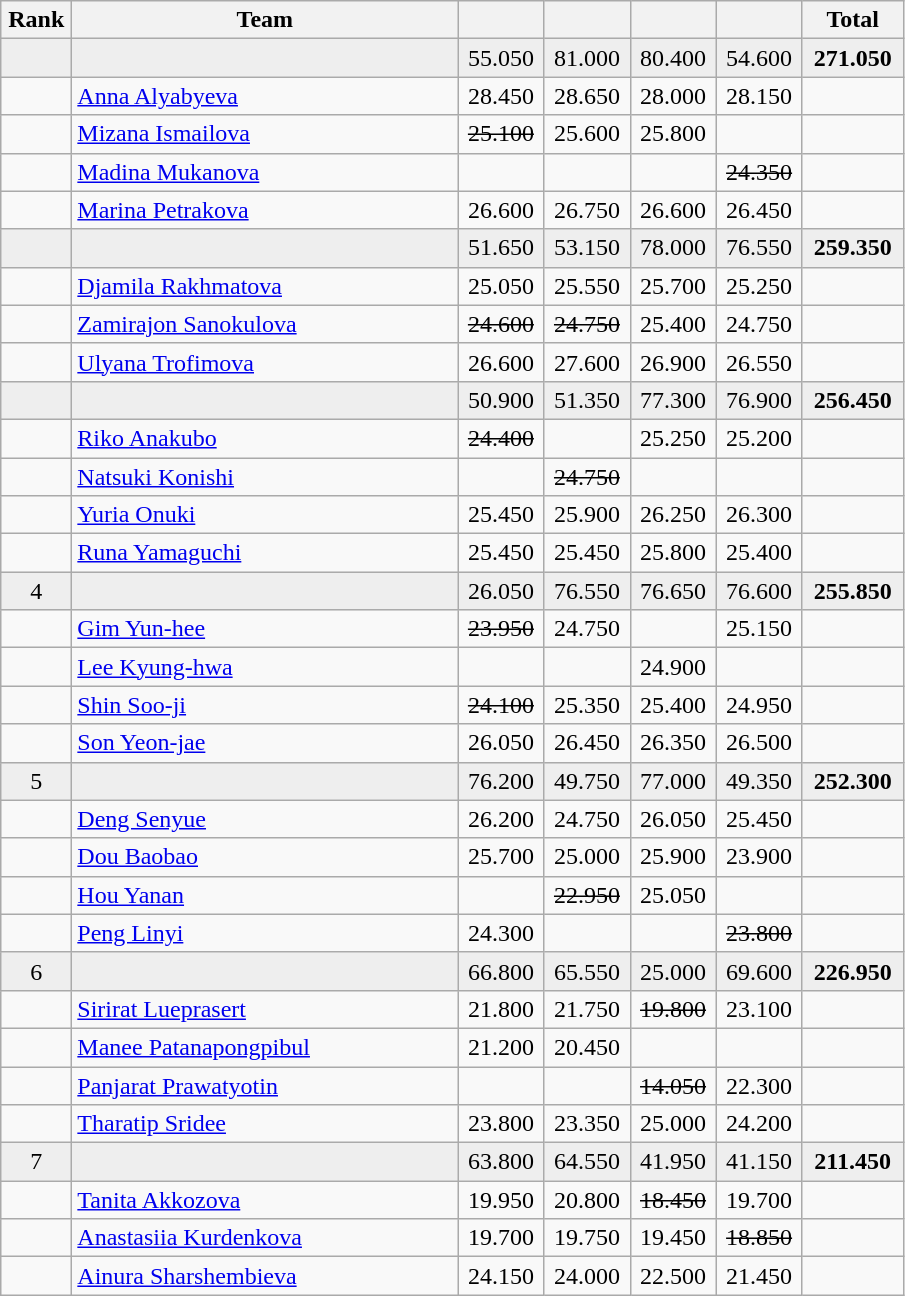<table class=wikitable style="text-align:center">
<tr>
<th width=40>Rank</th>
<th width=250>Team</th>
<th width=50></th>
<th width=50></th>
<th width=50></th>
<th width=50></th>
<th width=60>Total</th>
</tr>
<tr bgcolor=eeeeee>
<td></td>
<td align=left></td>
<td>55.050</td>
<td>81.000</td>
<td>80.400</td>
<td>54.600</td>
<td><strong>271.050</strong></td>
</tr>
<tr>
<td></td>
<td align=left><a href='#'>Anna Alyabyeva</a></td>
<td>28.450</td>
<td>28.650</td>
<td>28.000</td>
<td>28.150</td>
<td></td>
</tr>
<tr>
<td></td>
<td align=left><a href='#'>Mizana Ismailova</a></td>
<td><s>25.100</s></td>
<td>25.600</td>
<td>25.800</td>
<td></td>
<td></td>
</tr>
<tr>
<td></td>
<td align=left><a href='#'>Madina Mukanova</a></td>
<td></td>
<td></td>
<td></td>
<td><s>24.350</s></td>
<td></td>
</tr>
<tr>
<td></td>
<td align=left><a href='#'>Marina Petrakova</a></td>
<td>26.600</td>
<td>26.750</td>
<td>26.600</td>
<td>26.450</td>
<td></td>
</tr>
<tr bgcolor=eeeeee>
<td></td>
<td align=left></td>
<td>51.650</td>
<td>53.150</td>
<td>78.000</td>
<td>76.550</td>
<td><strong>259.350</strong></td>
</tr>
<tr>
<td></td>
<td align=left><a href='#'>Djamila Rakhmatova</a></td>
<td>25.050</td>
<td>25.550</td>
<td>25.700</td>
<td>25.250</td>
<td></td>
</tr>
<tr>
<td></td>
<td align=left><a href='#'>Zamirajon Sanokulova</a></td>
<td><s>24.600</s></td>
<td><s>24.750</s></td>
<td>25.400</td>
<td>24.750</td>
<td></td>
</tr>
<tr>
<td></td>
<td align=left><a href='#'>Ulyana Trofimova</a></td>
<td>26.600</td>
<td>27.600</td>
<td>26.900</td>
<td>26.550</td>
<td></td>
</tr>
<tr bgcolor=eeeeee>
<td></td>
<td align=left></td>
<td>50.900</td>
<td>51.350</td>
<td>77.300</td>
<td>76.900</td>
<td><strong>256.450</strong></td>
</tr>
<tr>
<td></td>
<td align=left><a href='#'>Riko Anakubo</a></td>
<td><s>24.400</s></td>
<td></td>
<td>25.250</td>
<td>25.200</td>
<td></td>
</tr>
<tr>
<td></td>
<td align=left><a href='#'>Natsuki Konishi</a></td>
<td></td>
<td><s>24.750</s></td>
<td></td>
<td></td>
<td></td>
</tr>
<tr>
<td></td>
<td align=left><a href='#'>Yuria Onuki</a></td>
<td>25.450</td>
<td>25.900</td>
<td>26.250</td>
<td>26.300</td>
<td></td>
</tr>
<tr>
<td></td>
<td align=left><a href='#'>Runa Yamaguchi</a></td>
<td>25.450</td>
<td>25.450</td>
<td>25.800</td>
<td>25.400</td>
<td></td>
</tr>
<tr bgcolor=eeeeee>
<td>4</td>
<td align=left></td>
<td>26.050</td>
<td>76.550</td>
<td>76.650</td>
<td>76.600</td>
<td><strong>255.850</strong></td>
</tr>
<tr>
<td></td>
<td align=left><a href='#'>Gim Yun-hee</a></td>
<td><s>23.950</s></td>
<td>24.750</td>
<td></td>
<td>25.150</td>
<td></td>
</tr>
<tr>
<td></td>
<td align=left><a href='#'>Lee Kyung-hwa</a></td>
<td></td>
<td></td>
<td>24.900</td>
<td></td>
<td></td>
</tr>
<tr>
<td></td>
<td align=left><a href='#'>Shin Soo-ji</a></td>
<td><s>24.100</s></td>
<td>25.350</td>
<td>25.400</td>
<td>24.950</td>
<td></td>
</tr>
<tr>
<td></td>
<td align=left><a href='#'>Son Yeon-jae</a></td>
<td>26.050</td>
<td>26.450</td>
<td>26.350</td>
<td>26.500</td>
<td></td>
</tr>
<tr bgcolor=eeeeee>
<td>5</td>
<td align=left></td>
<td>76.200</td>
<td>49.750</td>
<td>77.000</td>
<td>49.350</td>
<td><strong>252.300</strong></td>
</tr>
<tr>
<td></td>
<td align=left><a href='#'>Deng Senyue</a></td>
<td>26.200</td>
<td>24.750</td>
<td>26.050</td>
<td>25.450</td>
<td></td>
</tr>
<tr>
<td></td>
<td align=left><a href='#'>Dou Baobao</a></td>
<td>25.700</td>
<td>25.000</td>
<td>25.900</td>
<td>23.900</td>
<td></td>
</tr>
<tr>
<td></td>
<td align=left><a href='#'>Hou Yanan</a></td>
<td></td>
<td><s>22.950</s></td>
<td>25.050</td>
<td></td>
<td></td>
</tr>
<tr>
<td></td>
<td align=left><a href='#'>Peng Linyi</a></td>
<td>24.300</td>
<td></td>
<td></td>
<td><s>23.800</s></td>
<td></td>
</tr>
<tr bgcolor=eeeeee>
<td>6</td>
<td align=left></td>
<td>66.800</td>
<td>65.550</td>
<td>25.000</td>
<td>69.600</td>
<td><strong>226.950</strong></td>
</tr>
<tr>
<td></td>
<td align=left><a href='#'>Sirirat Lueprasert</a></td>
<td>21.800</td>
<td>21.750</td>
<td><s>19.800</s></td>
<td>23.100</td>
<td></td>
</tr>
<tr>
<td></td>
<td align=left><a href='#'>Manee Patanapongpibul</a></td>
<td>21.200</td>
<td>20.450</td>
<td></td>
<td></td>
<td></td>
</tr>
<tr>
<td></td>
<td align=left><a href='#'>Panjarat Prawatyotin</a></td>
<td></td>
<td></td>
<td><s>14.050</s></td>
<td>22.300</td>
<td></td>
</tr>
<tr>
<td></td>
<td align=left><a href='#'>Tharatip Sridee</a></td>
<td>23.800</td>
<td>23.350</td>
<td>25.000</td>
<td>24.200</td>
<td></td>
</tr>
<tr bgcolor=eeeeee>
<td>7</td>
<td align=left></td>
<td>63.800</td>
<td>64.550</td>
<td>41.950</td>
<td>41.150</td>
<td><strong>211.450</strong></td>
</tr>
<tr>
<td></td>
<td align=left><a href='#'>Tanita Akkozova</a></td>
<td>19.950</td>
<td>20.800</td>
<td><s>18.450</s></td>
<td>19.700</td>
<td></td>
</tr>
<tr>
<td></td>
<td align=left><a href='#'>Anastasiia Kurdenkova</a></td>
<td>19.700</td>
<td>19.750</td>
<td>19.450</td>
<td><s>18.850</s></td>
<td></td>
</tr>
<tr>
<td></td>
<td align=left><a href='#'>Ainura Sharshembieva</a></td>
<td>24.150</td>
<td>24.000</td>
<td>22.500</td>
<td>21.450</td>
<td></td>
</tr>
</table>
